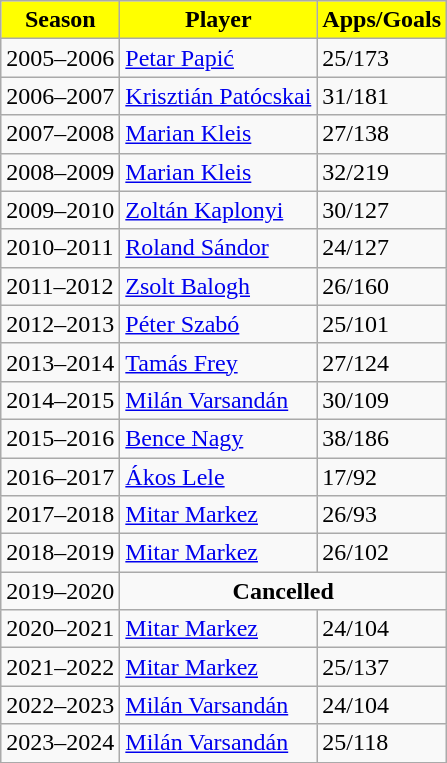<table class="wikitable">
<tr>
<th style="color:black; background:yellow">Season</th>
<th style="color:black; background:yellow">Player</th>
<th style="color:black; background:yellow">Apps/Goals</th>
</tr>
<tr>
<td>2005–2006</td>
<td> <a href='#'>Petar Papić</a></td>
<td>25/173</td>
</tr>
<tr>
<td>2006–2007</td>
<td> <a href='#'>Krisztián Patócskai</a></td>
<td>31/181</td>
</tr>
<tr>
<td>2007–2008</td>
<td> <a href='#'>Marian Kleis</a></td>
<td>27/138</td>
</tr>
<tr>
<td>2008–2009</td>
<td> <a href='#'>Marian Kleis</a></td>
<td>32/219</td>
</tr>
<tr>
<td>2009–2010</td>
<td> <a href='#'>Zoltán Kaplonyi</a></td>
<td>30/127</td>
</tr>
<tr>
<td>2010–2011</td>
<td> <a href='#'>Roland Sándor</a></td>
<td>24/127</td>
</tr>
<tr>
<td>2011–2012</td>
<td> <a href='#'>Zsolt Balogh</a></td>
<td>26/160</td>
</tr>
<tr>
<td>2012–2013</td>
<td><a href='#'>Péter Szabó</a></td>
<td>25/101</td>
</tr>
<tr>
<td>2013–2014</td>
<td> <a href='#'>Tamás Frey</a></td>
<td>27/124</td>
</tr>
<tr>
<td>2014–2015</td>
<td> <a href='#'>Milán Varsandán</a></td>
<td>30/109</td>
</tr>
<tr>
<td>2015–2016</td>
<td> <a href='#'>Bence Nagy</a></td>
<td>38/186</td>
</tr>
<tr>
<td>2016–2017</td>
<td> <a href='#'>Ákos Lele</a></td>
<td>17/92</td>
</tr>
<tr>
<td>2017–2018</td>
<td> <a href='#'>Mitar Markez</a></td>
<td>26/93</td>
</tr>
<tr>
<td>2018–2019</td>
<td> <a href='#'>Mitar Markez</a></td>
<td>26/102</td>
</tr>
<tr>
<td>2019–2020</td>
<td colspan=2 align=center><strong>Cancelled</strong></td>
</tr>
<tr>
<td>2020–2021</td>
<td> <a href='#'>Mitar Markez</a></td>
<td>24/104</td>
</tr>
<tr>
<td>2021–2022</td>
<td> <a href='#'>Mitar Markez</a></td>
<td>25/137</td>
</tr>
<tr>
<td>2022–2023</td>
<td> <a href='#'>Milán Varsandán</a></td>
<td>24/104</td>
</tr>
<tr>
<td>2023–2024</td>
<td> <a href='#'>Milán Varsandán</a></td>
<td>25/118</td>
</tr>
</table>
